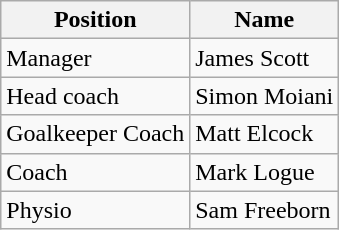<table class="wikitable sortable" style="text-align:center;">
<tr>
<th>Position</th>
<th>Name</th>
</tr>
<tr>
<td align="left">Manager</td>
<td align="left"> James Scott</td>
</tr>
<tr>
<td align="left">Head coach</td>
<td align="left"> Simon Moiani</td>
</tr>
<tr>
<td align="left">Goalkeeper Coach</td>
<td align="left"> Matt Elcock</td>
</tr>
<tr>
<td align="left">Coach</td>
<td align="left"> Mark Logue</td>
</tr>
<tr>
<td align="left">Physio</td>
<td align="left"> Sam Freeborn</td>
</tr>
</table>
